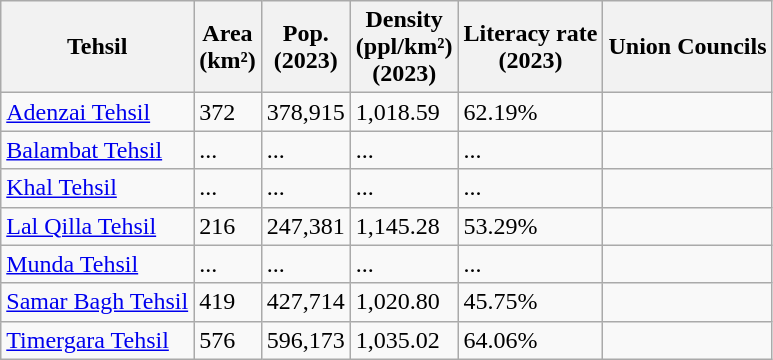<table class="wikitable sortable static-row-numbers static-row-header-hash">
<tr>
<th>Tehsil</th>
<th>Area<br>(km²)</th>
<th>Pop.<br>(2023)</th>
<th>Density<br>(ppl/km²)<br>(2023)</th>
<th>Literacy rate<br>(2023)</th>
<th>Union Councils</th>
</tr>
<tr>
<td><a href='#'>Adenzai Tehsil</a></td>
<td>372</td>
<td>378,915</td>
<td>1,018.59</td>
<td>62.19%</td>
<td></td>
</tr>
<tr>
<td><a href='#'>Balambat Tehsil</a></td>
<td>...</td>
<td>...</td>
<td>...</td>
<td>...</td>
<td></td>
</tr>
<tr>
<td><a href='#'>Khal Tehsil</a></td>
<td>...</td>
<td>...</td>
<td>...</td>
<td>...</td>
<td></td>
</tr>
<tr>
<td><a href='#'>Lal Qilla Tehsil</a></td>
<td>216</td>
<td>247,381</td>
<td>1,145.28</td>
<td>53.29%</td>
<td></td>
</tr>
<tr>
<td><a href='#'>Munda Tehsil</a></td>
<td>...</td>
<td>...</td>
<td>...</td>
<td>...</td>
<td></td>
</tr>
<tr>
<td><a href='#'>Samar Bagh Tehsil</a></td>
<td>419</td>
<td>427,714</td>
<td>1,020.80</td>
<td>45.75%</td>
<td></td>
</tr>
<tr>
<td><a href='#'>Timergara Tehsil</a></td>
<td>576</td>
<td>596,173</td>
<td>1,035.02</td>
<td>64.06%</td>
<td></td>
</tr>
</table>
